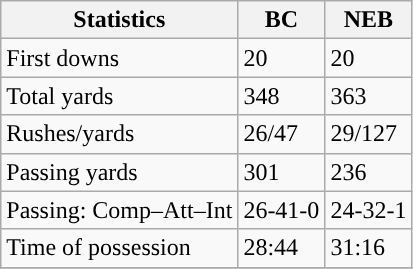<table class="wikitable" style="float: left;">
<tr>
<th>Statistics</th>
<th>BC</th>
<th>NEB</th>
</tr>
<tr>
<td>First downs</td>
<td>20</td>
<td>20</td>
</tr>
<tr>
<td>Total yards</td>
<td>348</td>
<td>363</td>
</tr>
<tr>
<td>Rushes/yards</td>
<td>26/47</td>
<td>29/127</td>
</tr>
<tr>
<td>Passing yards</td>
<td>301</td>
<td>236</td>
</tr>
<tr>
<td>Passing: Comp–Att–Int</td>
<td>26-41-0</td>
<td>24-32-1</td>
</tr>
<tr>
<td>Time of possession</td>
<td>28:44</td>
<td>31:16</td>
</tr>
<tr>
</tr>
</table>
